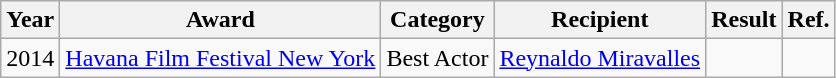<table class="wikitable">
<tr>
<th>Year</th>
<th>Award</th>
<th>Category</th>
<th>Recipient</th>
<th>Result</th>
<th>Ref.</th>
</tr>
<tr>
<td>2014</td>
<td><a href='#'>Havana Film Festival New York</a></td>
<td>Best Actor</td>
<td><a href='#'>Reynaldo Miravalles</a></td>
<td></td>
<td></td>
</tr>
</table>
